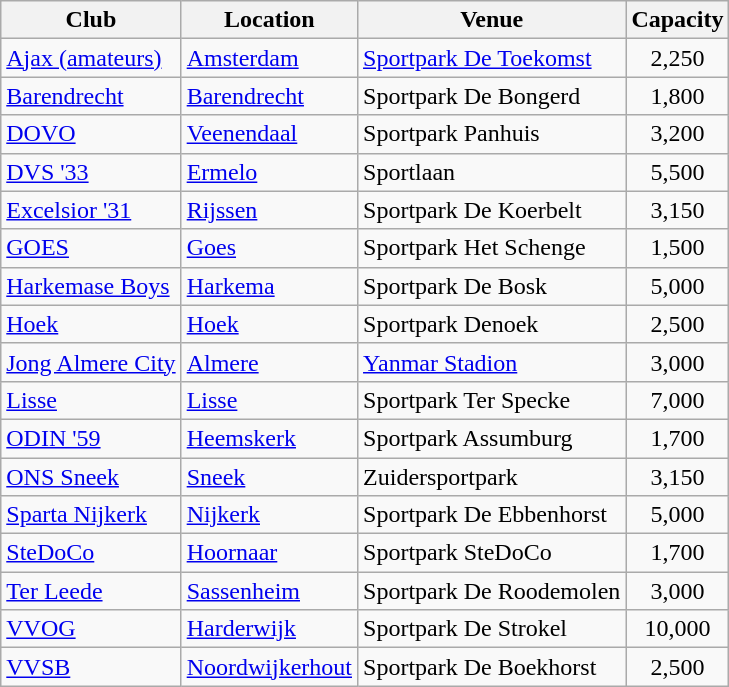<table class="wikitable sortable">
<tr>
<th>Club</th>
<th>Location</th>
<th>Venue</th>
<th>Capacity</th>
</tr>
<tr>
<td><a href='#'>Ajax (amateurs)</a></td>
<td><a href='#'>Amsterdam</a></td>
<td><a href='#'>Sportpark De Toekomst</a></td>
<td style="text-align: center;">2,250</td>
</tr>
<tr>
<td><a href='#'>Barendrecht</a></td>
<td><a href='#'>Barendrecht</a></td>
<td>Sportpark De Bongerd</td>
<td style="text-align: center;">1,800</td>
</tr>
<tr>
<td><a href='#'>DOVO</a></td>
<td><a href='#'>Veenendaal</a></td>
<td>Sportpark Panhuis</td>
<td style="text-align: center;">3,200</td>
</tr>
<tr>
<td><a href='#'>DVS '33</a></td>
<td><a href='#'>Ermelo</a></td>
<td>Sportlaan</td>
<td style="text-align: center;">5,500</td>
</tr>
<tr>
<td><a href='#'>Excelsior '31</a></td>
<td><a href='#'>Rijssen</a></td>
<td>Sportpark De Koerbelt</td>
<td style="text-align: center;">3,150</td>
</tr>
<tr>
<td><a href='#'>GOES</a></td>
<td><a href='#'>Goes</a></td>
<td>Sportpark Het Schenge</td>
<td style="text-align: center;">1,500</td>
</tr>
<tr>
<td><a href='#'>Harkemase Boys</a></td>
<td><a href='#'>Harkema</a></td>
<td>Sportpark De Bosk</td>
<td style="text-align: center;">5,000</td>
</tr>
<tr>
<td><a href='#'>Hoek</a></td>
<td><a href='#'>Hoek</a></td>
<td>Sportpark Denoek</td>
<td style="text-align: center;">2,500</td>
</tr>
<tr>
<td><a href='#'>Jong Almere City</a></td>
<td><a href='#'>Almere</a></td>
<td><a href='#'>Yanmar Stadion</a></td>
<td style="text-align: center;">3,000</td>
</tr>
<tr>
<td><a href='#'>Lisse</a></td>
<td><a href='#'>Lisse</a></td>
<td>Sportpark Ter Specke</td>
<td style="text-align: center;">7,000</td>
</tr>
<tr>
<td><a href='#'>ODIN '59</a></td>
<td><a href='#'>Heemskerk</a></td>
<td>Sportpark Assumburg</td>
<td style="text-align: center;">1,700</td>
</tr>
<tr>
<td><a href='#'>ONS Sneek</a></td>
<td><a href='#'>Sneek</a></td>
<td>Zuidersportpark</td>
<td style="text-align: center;">3,150</td>
</tr>
<tr>
<td><a href='#'>Sparta Nijkerk</a></td>
<td><a href='#'>Nijkerk</a></td>
<td>Sportpark De Ebbenhorst</td>
<td style="text-align: center;">5,000</td>
</tr>
<tr>
<td><a href='#'>SteDoCo</a></td>
<td><a href='#'>Hoornaar</a></td>
<td>Sportpark SteDoCo</td>
<td style="text-align: center;">1,700</td>
</tr>
<tr>
<td><a href='#'>Ter Leede</a></td>
<td><a href='#'>Sassenheim</a></td>
<td>Sportpark De Roodemolen</td>
<td style="text-align: center;">3,000</td>
</tr>
<tr>
<td><a href='#'>VVOG</a></td>
<td><a href='#'>Harderwijk</a></td>
<td>Sportpark De Strokel</td>
<td style="text-align: center;">10,000</td>
</tr>
<tr>
<td><a href='#'>VVSB</a></td>
<td><a href='#'>Noordwijkerhout</a></td>
<td>Sportpark De Boekhorst</td>
<td style="text-align: center;">2,500</td>
</tr>
</table>
